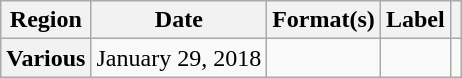<table class="wikitable plainrowheaders">
<tr>
<th scope="col">Region</th>
<th scope="col">Date</th>
<th scope="col">Format(s)</th>
<th scope="col">Label</th>
<th scope="col"></th>
</tr>
<tr>
<th scope="row">Various</th>
<td>January 29, 2018</td>
<td></td>
<td></td>
<td style="text-align:center;"></td>
</tr>
</table>
